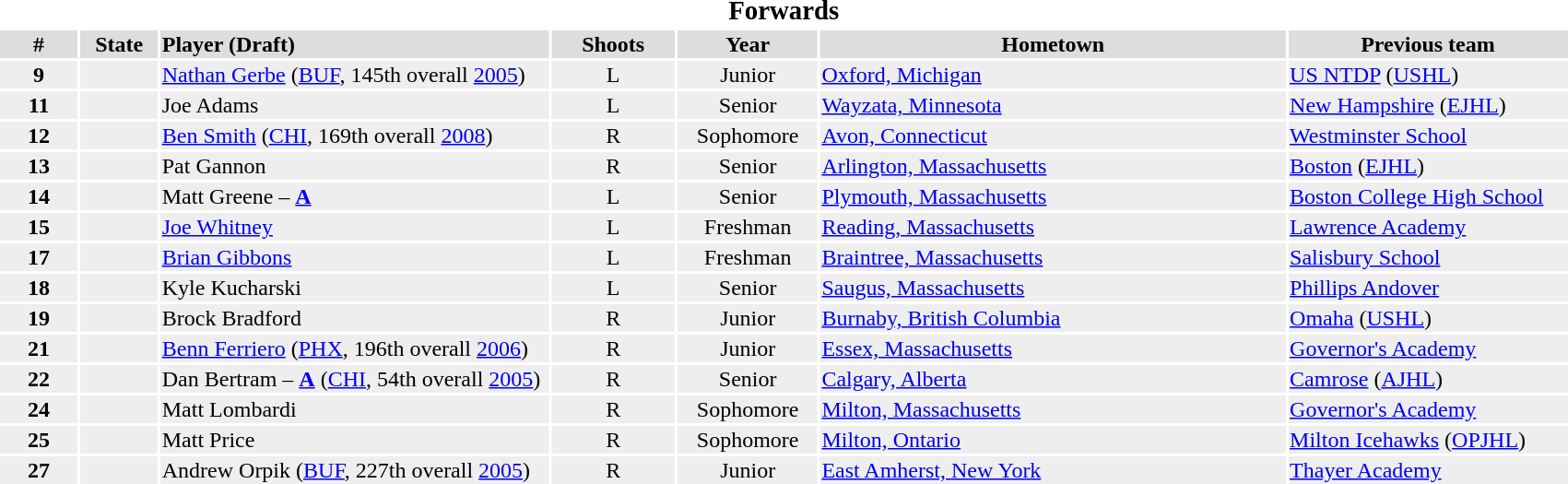<table width=90%>
<tr>
<th colspan=7  style="text-align:center"><big>Forwards</big></th>
</tr>
<tr bgcolor="#dddddd">
<th width=5%>#</th>
<th width=5%>State</th>
<td align=left!!width=15%><strong>Player (Draft)</strong></td>
<th width=8%>Shoots</th>
<th width=9%>Year</th>
<th width=30%>Hometown</th>
<th width=18%>Previous team</th>
</tr>
<tr bgcolor="#eeeeee">
<td align=center><strong>9</strong></td>
<td align=center></td>
<td><a href='#'>Nathan Gerbe</a> (<a href='#'>BUF</a>, 145th overall <a href='#'>2005</a>)</td>
<td align=center>L</td>
<td align=center>Junior</td>
<td><a href='#'>Oxford, Michigan</a></td>
<td><a href='#'>US NTDP</a> (<a href='#'>USHL</a>)</td>
</tr>
<tr bgcolor="#eeeeee">
<td align=center><strong>11</strong></td>
<td align=center></td>
<td>Joe Adams</td>
<td align=center>L</td>
<td align=center>Senior</td>
<td><a href='#'>Wayzata, Minnesota</a></td>
<td><a href='#'>New Hampshire</a> (<a href='#'>EJHL</a>)</td>
</tr>
<tr bgcolor="#eeeeee">
<td align=center><strong>12</strong></td>
<td align=center></td>
<td><a href='#'>Ben Smith</a> (<a href='#'>CHI</a>, 169th overall <a href='#'>2008</a>)</td>
<td align=center>R</td>
<td align=center>Sophomore</td>
<td><a href='#'>Avon, Connecticut</a></td>
<td><a href='#'>Westminster School</a></td>
</tr>
<tr bgcolor="#eeeeee">
<td align=center><strong>13</strong></td>
<td align=center></td>
<td>Pat Gannon</td>
<td align=center>R</td>
<td align=center>Senior</td>
<td><a href='#'>Arlington, Massachusetts</a></td>
<td><a href='#'>Boston</a> (<a href='#'>EJHL</a>)</td>
</tr>
<tr bgcolor="#eeeeee">
<td align=center><strong>14</strong></td>
<td align=center></td>
<td>Matt Greene – <strong><a href='#'>A</a></strong></td>
<td align=center>L</td>
<td align=center>Senior</td>
<td><a href='#'>Plymouth, Massachusetts</a></td>
<td><a href='#'>Boston College High School</a></td>
</tr>
<tr bgcolor="#eeeeee">
<td align=center><strong>15</strong></td>
<td align=center></td>
<td><a href='#'>Joe Whitney</a></td>
<td align=center>L</td>
<td align=center>Freshman</td>
<td><a href='#'>Reading, Massachusetts</a></td>
<td><a href='#'>Lawrence Academy</a></td>
</tr>
<tr bgcolor="#eeeeee">
<td align=center><strong>17</strong></td>
<td align=center></td>
<td><a href='#'>Brian Gibbons</a></td>
<td align=center>L</td>
<td align=center>Freshman</td>
<td><a href='#'>Braintree, Massachusetts</a></td>
<td><a href='#'>Salisbury School</a></td>
</tr>
<tr bgcolor="#eeeeee">
<td align=center><strong>18</strong></td>
<td align=center></td>
<td>Kyle Kucharski</td>
<td align=center>L</td>
<td align=center>Senior</td>
<td><a href='#'>Saugus, Massachusetts</a></td>
<td><a href='#'>Phillips Andover</a></td>
</tr>
<tr bgcolor="#eeeeee">
<td align=center><strong>19</strong></td>
<td align=center></td>
<td>Brock Bradford</td>
<td align=center>R</td>
<td align=center>Junior</td>
<td><a href='#'>Burnaby, British Columbia</a></td>
<td><a href='#'>Omaha</a> (<a href='#'>USHL</a>)</td>
</tr>
<tr bgcolor="#eeeeee">
<td align=center><strong>21</strong></td>
<td align=center></td>
<td><a href='#'>Benn Ferriero</a> (<a href='#'>PHX</a>, 196th overall <a href='#'>2006</a>)</td>
<td align=center>R</td>
<td align=center>Junior</td>
<td><a href='#'>Essex, Massachusetts</a></td>
<td><a href='#'>Governor's Academy</a></td>
</tr>
<tr bgcolor="#eeeeee">
<td align=center><strong>22</strong></td>
<td align=center></td>
<td>Dan Bertram – <strong><a href='#'>A</a></strong> (<a href='#'>CHI</a>, 54th overall <a href='#'>2005</a>)</td>
<td align=center>R</td>
<td align=center>Senior</td>
<td><a href='#'>Calgary, Alberta</a></td>
<td><a href='#'>Camrose</a> (<a href='#'>AJHL</a>)</td>
</tr>
<tr bgcolor="#eeeeee">
<td align=center><strong>24</strong></td>
<td align=center></td>
<td>Matt Lombardi</td>
<td align=center>R</td>
<td align=center>Sophomore</td>
<td><a href='#'>Milton, Massachusetts</a></td>
<td><a href='#'>Governor's Academy</a></td>
</tr>
<tr bgcolor="#eeeeee">
<td align=center><strong>25</strong></td>
<td align=center></td>
<td>Matt Price</td>
<td align=center>R</td>
<td align=center>Sophomore</td>
<td><a href='#'>Milton, Ontario</a></td>
<td><a href='#'>Milton Icehawks</a> (<a href='#'>OPJHL</a>)</td>
</tr>
<tr bgcolor="#eeeeee">
<td align=center><strong>27</strong></td>
<td align=center></td>
<td>Andrew Orpik (<a href='#'>BUF</a>, 227th overall <a href='#'>2005</a>)</td>
<td align=center>R</td>
<td align=center>Junior</td>
<td><a href='#'>East Amherst, New York</a></td>
<td><a href='#'>Thayer Academy</a></td>
</tr>
</table>
